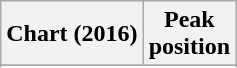<table class="wikitable">
<tr>
<th>Chart (2016)</th>
<th>Peak<br> position<br></th>
</tr>
<tr>
</tr>
<tr>
</tr>
<tr>
</tr>
<tr>
</tr>
</table>
